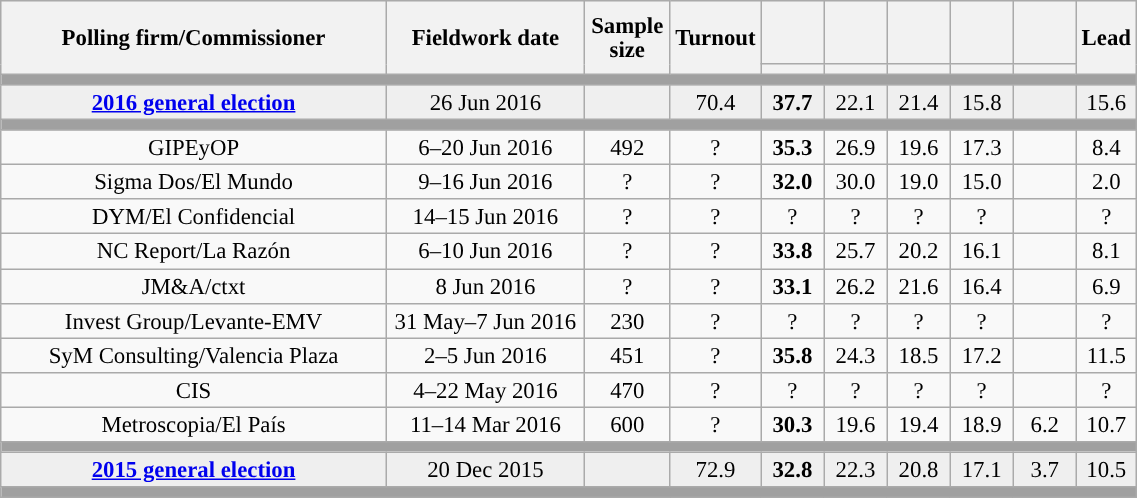<table class="wikitable collapsible collapsed" style="text-align:center; font-size:95%; line-height:16px;">
<tr style="height:42px; background-color:#E9E9E9">
<th style="width:250px;" rowspan="2">Polling firm/Commissioner</th>
<th style="width:125px;" rowspan="2">Fieldwork date</th>
<th style="width:50px;" rowspan="2">Sample size</th>
<th style="width:45px;" rowspan="2">Turnout</th>
<th style="width:35px;"></th>
<th style="width:35px;"><br></th>
<th style="width:35px;"></th>
<th style="width:35px;"></th>
<th style="width:35px;"></th>
<th style="width:30px;" rowspan="2">Lead</th>
</tr>
<tr>
<th style="color:inherit;background:"></th>
<th style="color:inherit;background:"></th>
<th style="color:inherit;background:"></th>
<th style="color:inherit;background:"></th>
<th style="color:inherit;background:"></th>
</tr>
<tr>
<td colspan="10" style="background:#A0A0A0"></td>
</tr>
<tr style="background:#EFEFEF;">
<td><strong><a href='#'>2016 general election</a></strong></td>
<td>26 Jun 2016</td>
<td></td>
<td>70.4</td>
<td><strong>37.7</strong><br></td>
<td>22.1<br></td>
<td>21.4<br></td>
<td>15.8<br></td>
<td></td>
<td style="background:">15.6</td>
</tr>
<tr>
<td colspan="10" style="background:#A0A0A0"></td>
</tr>
<tr>
<td>GIPEyOP</td>
<td>6–20 Jun 2016</td>
<td>492</td>
<td>?</td>
<td><strong>35.3</strong><br></td>
<td>26.9<br></td>
<td>19.6<br></td>
<td>17.3<br></td>
<td></td>
<td style="background:">8.4</td>
</tr>
<tr>
<td>Sigma Dos/El Mundo</td>
<td>9–16 Jun 2016</td>
<td>?</td>
<td>?</td>
<td><strong>32.0</strong><br></td>
<td>30.0<br></td>
<td>19.0<br></td>
<td>15.0<br></td>
<td></td>
<td style="background:">2.0</td>
</tr>
<tr>
<td>DYM/El Confidencial</td>
<td>14–15 Jun 2016</td>
<td>?</td>
<td>?</td>
<td>?<br></td>
<td>?<br></td>
<td>?<br></td>
<td>?<br></td>
<td></td>
<td style="background:">?</td>
</tr>
<tr>
<td>NC Report/La Razón</td>
<td>6–10 Jun 2016</td>
<td>?</td>
<td>?</td>
<td><strong>33.8</strong><br></td>
<td>25.7<br></td>
<td>20.2<br></td>
<td>16.1<br></td>
<td></td>
<td style="background:">8.1</td>
</tr>
<tr>
<td>JM&A/ctxt</td>
<td>8 Jun 2016</td>
<td>?</td>
<td>?</td>
<td><strong>33.1</strong><br></td>
<td>26.2<br></td>
<td>21.6<br></td>
<td>16.4<br></td>
<td></td>
<td style="background:">6.9</td>
</tr>
<tr>
<td>Invest Group/Levante-EMV</td>
<td>31 May–7 Jun 2016</td>
<td>230</td>
<td>?</td>
<td>?<br></td>
<td>?<br></td>
<td>?<br></td>
<td>?<br></td>
<td></td>
<td style="background:">?</td>
</tr>
<tr>
<td>SyM Consulting/Valencia Plaza</td>
<td>2–5 Jun 2016</td>
<td>451</td>
<td>?</td>
<td><strong>35.8</strong><br></td>
<td>24.3<br></td>
<td>18.5<br></td>
<td>17.2<br></td>
<td></td>
<td style="background:">11.5</td>
</tr>
<tr>
<td>CIS</td>
<td>4–22 May 2016</td>
<td>470</td>
<td>?</td>
<td>?<br></td>
<td>?<br></td>
<td>?<br></td>
<td>?<br></td>
<td></td>
<td style="background:">?</td>
</tr>
<tr>
<td>Metroscopia/El País</td>
<td>11–14 Mar 2016</td>
<td>600</td>
<td>?</td>
<td><strong>30.3</strong><br></td>
<td>19.6<br></td>
<td>19.4<br></td>
<td>18.9<br></td>
<td>6.2<br></td>
<td style="background:">10.7</td>
</tr>
<tr>
<td colspan="10" style="background:#A0A0A0"></td>
</tr>
<tr style="background:#EFEFEF;">
<td><strong><a href='#'>2015 general election</a></strong></td>
<td>20 Dec 2015</td>
<td></td>
<td>72.9</td>
<td><strong>32.8</strong><br></td>
<td>22.3<br></td>
<td>20.8<br></td>
<td>17.1<br></td>
<td>3.7<br></td>
<td style="background:">10.5</td>
</tr>
<tr>
<td colspan="10" style="background:#A0A0A0"></td>
</tr>
</table>
